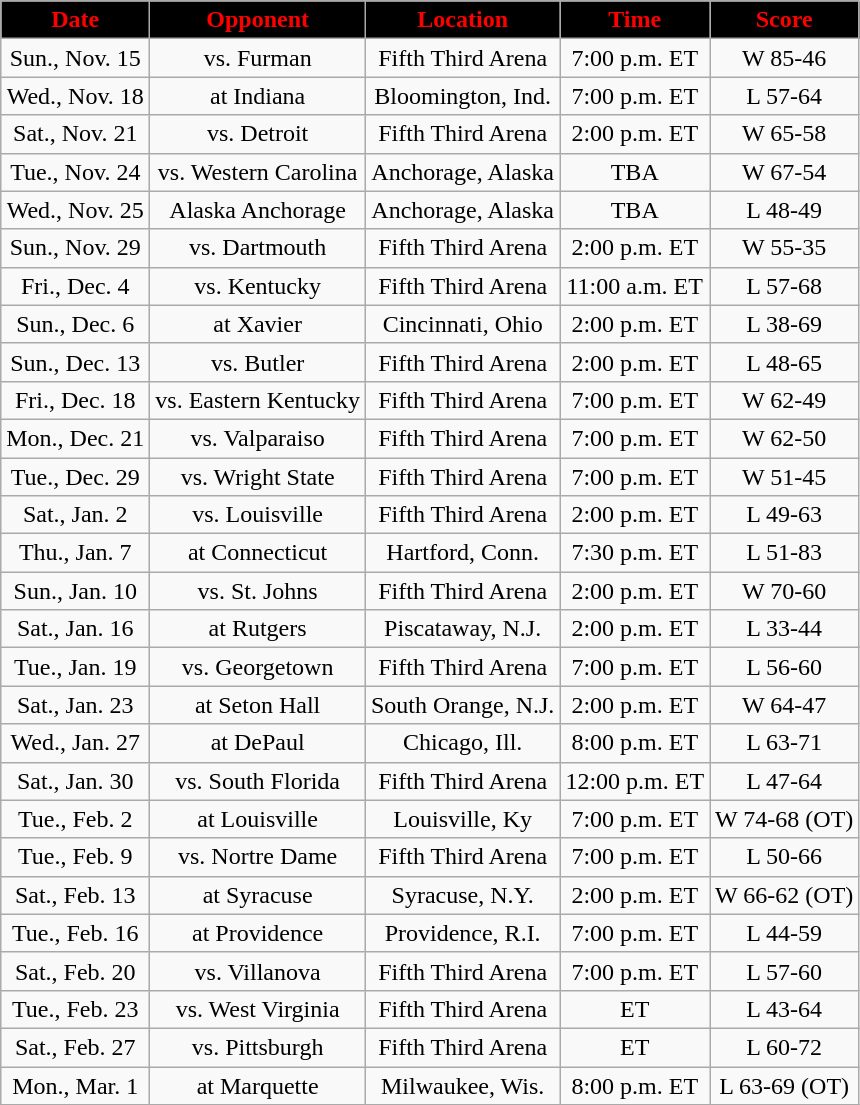<table class="wikitable" style="text-align:center">
<tr>
<th style="background:black;color:red;">Date</th>
<th style="background:black;color:red;">Opponent</th>
<th style="background:black;color:red;">Location</th>
<th style="background:black;color:red;">Time</th>
<th style="background:black;color:red;">Score</th>
</tr>
<tr>
<td>Sun., Nov. 15</td>
<td>vs. Furman</td>
<td>Fifth Third Arena</td>
<td>7:00 p.m. ET</td>
<td>W 85-46</td>
</tr>
<tr>
<td>Wed., Nov. 18</td>
<td>at Indiana</td>
<td>Bloomington, Ind.</td>
<td>7:00 p.m. ET</td>
<td>L 57-64</td>
</tr>
<tr>
<td>Sat., Nov. 21</td>
<td>vs. Detroit</td>
<td>Fifth Third Arena</td>
<td>2:00 p.m. ET</td>
<td>W 65-58</td>
</tr>
<tr>
<td>Tue., Nov. 24</td>
<td>vs. Western Carolina</td>
<td>Anchorage, Alaska</td>
<td>TBA</td>
<td>W 67-54</td>
</tr>
<tr>
<td>Wed., Nov. 25</td>
<td>Alaska Anchorage</td>
<td>Anchorage, Alaska</td>
<td>TBA</td>
<td>L 48-49</td>
</tr>
<tr>
<td>Sun., Nov. 29</td>
<td>vs. Dartmouth</td>
<td>Fifth Third Arena</td>
<td>2:00 p.m. ET</td>
<td>W 55-35</td>
</tr>
<tr>
<td>Fri., Dec. 4</td>
<td>vs. Kentucky</td>
<td>Fifth Third Arena</td>
<td>11:00 a.m. ET</td>
<td>L 57-68</td>
</tr>
<tr>
<td>Sun., Dec. 6</td>
<td>at Xavier</td>
<td>Cincinnati, Ohio</td>
<td>2:00 p.m. ET</td>
<td>L 38-69</td>
</tr>
<tr>
<td>Sun., Dec. 13</td>
<td>vs. Butler</td>
<td>Fifth Third Arena</td>
<td>2:00 p.m. ET</td>
<td>L 48-65</td>
</tr>
<tr>
<td>Fri., Dec. 18</td>
<td>vs. Eastern Kentucky</td>
<td>Fifth Third Arena</td>
<td>7:00 p.m. ET</td>
<td>W 62-49</td>
</tr>
<tr>
<td>Mon., Dec. 21</td>
<td>vs. Valparaiso</td>
<td>Fifth Third Arena</td>
<td>7:00 p.m. ET</td>
<td>W 62-50</td>
</tr>
<tr>
<td>Tue., Dec. 29</td>
<td>vs. Wright State</td>
<td>Fifth Third Arena</td>
<td>7:00 p.m. ET</td>
<td>W 51-45</td>
</tr>
<tr>
<td>Sat., Jan. 2</td>
<td>vs. Louisville</td>
<td>Fifth Third Arena</td>
<td>2:00 p.m. ET</td>
<td>L 49-63</td>
</tr>
<tr>
<td>Thu., Jan. 7</td>
<td>at Connecticut</td>
<td>Hartford, Conn.</td>
<td>7:30 p.m. ET</td>
<td>L 51-83</td>
</tr>
<tr>
<td>Sun., Jan. 10</td>
<td>vs. St. Johns</td>
<td>Fifth Third Arena</td>
<td>2:00 p.m. ET</td>
<td>W 70-60</td>
</tr>
<tr>
<td>Sat., Jan. 16</td>
<td>at Rutgers</td>
<td>Piscataway, N.J.</td>
<td>2:00 p.m. ET</td>
<td>L 33-44</td>
</tr>
<tr>
<td>Tue., Jan. 19</td>
<td>vs. Georgetown</td>
<td>Fifth Third Arena</td>
<td>7:00 p.m. ET</td>
<td>L 56-60</td>
</tr>
<tr>
<td>Sat., Jan. 23</td>
<td>at Seton Hall</td>
<td>South Orange, N.J.</td>
<td>2:00 p.m. ET</td>
<td>W 64-47</td>
</tr>
<tr>
<td>Wed., Jan. 27</td>
<td>at DePaul</td>
<td>Chicago, Ill.</td>
<td>8:00 p.m. ET</td>
<td>L 63-71</td>
</tr>
<tr>
<td>Sat., Jan. 30</td>
<td>vs. South Florida</td>
<td>Fifth Third Arena</td>
<td>12:00 p.m. ET</td>
<td>L 47-64</td>
</tr>
<tr>
<td>Tue., Feb. 2</td>
<td>at Louisville</td>
<td>Louisville, Ky</td>
<td>7:00 p.m. ET</td>
<td>W 74-68 (OT)</td>
</tr>
<tr>
<td>Tue., Feb. 9</td>
<td>vs. Nortre Dame</td>
<td>Fifth Third Arena</td>
<td>7:00 p.m. ET</td>
<td>L 50-66</td>
</tr>
<tr>
<td>Sat., Feb. 13</td>
<td>at Syracuse</td>
<td>Syracuse, N.Y.</td>
<td>2:00 p.m. ET</td>
<td>W 66-62 (OT)</td>
</tr>
<tr>
<td>Tue., Feb. 16</td>
<td>at Providence</td>
<td>Providence, R.I.</td>
<td>7:00 p.m. ET</td>
<td>L 44-59</td>
</tr>
<tr>
<td>Sat., Feb. 20</td>
<td>vs. Villanova</td>
<td>Fifth Third Arena</td>
<td>7:00 p.m. ET</td>
<td>L 57-60</td>
</tr>
<tr>
<td>Tue., Feb. 23</td>
<td>vs. West Virginia</td>
<td>Fifth Third Arena</td>
<td>ET</td>
<td>L 43-64</td>
</tr>
<tr>
<td>Sat., Feb. 27</td>
<td>vs. Pittsburgh</td>
<td>Fifth Third Arena</td>
<td>ET</td>
<td>L 60-72</td>
</tr>
<tr>
<td>Mon., Mar. 1</td>
<td>at Marquette</td>
<td>Milwaukee, Wis.</td>
<td>8:00 p.m. ET</td>
<td>L 63-69 (OT)</td>
</tr>
<tr>
</tr>
</table>
